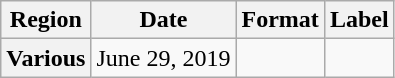<table class="wikitable plainrowheaders">
<tr>
<th scope="col">Region</th>
<th scope="col">Date</th>
<th scope="col">Format</th>
<th scope="col">Label</th>
</tr>
<tr>
<th scope="row">Various </th>
<td rowspan="1">June 29, 2019</td>
<td></td>
<td rowspan="1"></td>
</tr>
</table>
